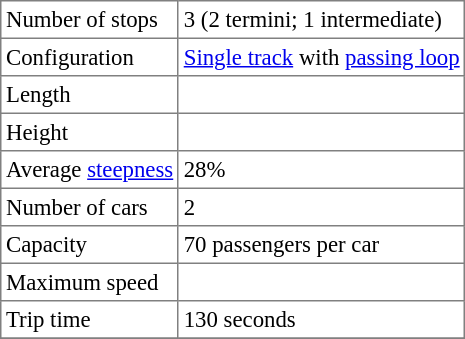<table border="1" cellspacing="0" cellpadding="3" style="border-collapse:collapse; font-size:95%;margin-right:10px; margin-bottom:5px;">
<tr>
<td>Number of stops</td>
<td>3 (2 termini; 1 intermediate)</td>
</tr>
<tr>
<td>Configuration</td>
<td><a href='#'>Single track</a> with <a href='#'>passing loop</a></td>
</tr>
<tr>
<td>Length</td>
<td></td>
</tr>
<tr>
<td>Height</td>
<td></td>
</tr>
<tr>
<td>Average <a href='#'>steepness</a></td>
<td>28%</td>
</tr>
<tr>
<td>Number of cars</td>
<td>2</td>
</tr>
<tr>
<td>Capacity</td>
<td>70 passengers per car</td>
</tr>
<tr>
<td>Maximum speed</td>
<td></td>
</tr>
<tr>
<td>Trip time</td>
<td>130 seconds</td>
</tr>
<tr>
</tr>
</table>
